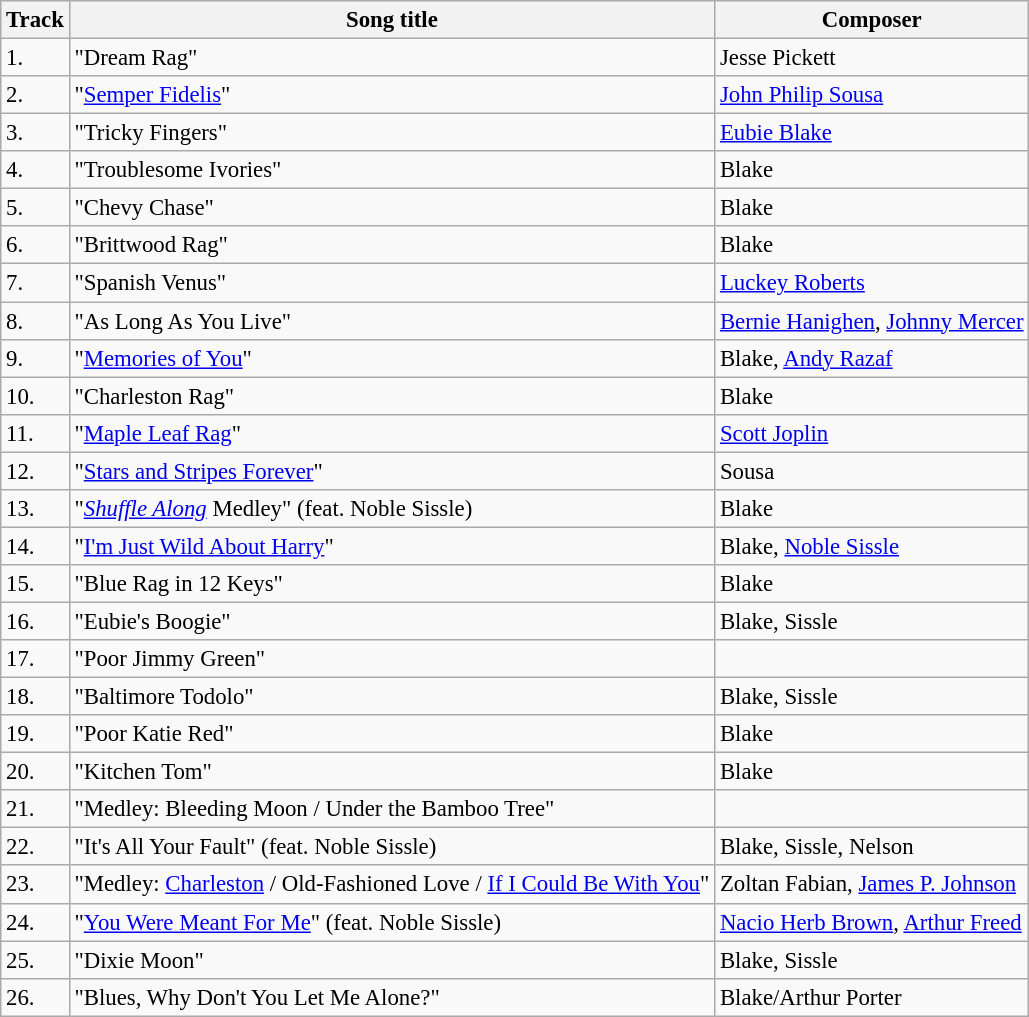<table class="wikitable" style="font-size: 95%;">
<tr>
<th>Track</th>
<th>Song title</th>
<th>Composer</th>
</tr>
<tr>
<td>1.</td>
<td>"Dream Rag"</td>
<td>Jesse Pickett</td>
</tr>
<tr>
<td>2.</td>
<td>"<a href='#'>Semper Fidelis</a>"</td>
<td><a href='#'>John Philip Sousa</a></td>
</tr>
<tr>
<td>3.</td>
<td>"Tricky Fingers"</td>
<td><a href='#'>Eubie Blake</a></td>
</tr>
<tr>
<td>4.</td>
<td>"Troublesome Ivories"</td>
<td>Blake</td>
</tr>
<tr>
<td>5.</td>
<td>"Chevy Chase"</td>
<td>Blake</td>
</tr>
<tr>
<td>6.</td>
<td>"Brittwood Rag"</td>
<td>Blake</td>
</tr>
<tr>
<td>7.</td>
<td>"Spanish Venus"</td>
<td><a href='#'>Luckey Roberts</a></td>
</tr>
<tr>
<td>8.</td>
<td>"As Long As You Live"</td>
<td><a href='#'>Bernie Hanighen</a>, <a href='#'>Johnny Mercer</a></td>
</tr>
<tr>
<td>9.</td>
<td>"<a href='#'>Memories of You</a>"</td>
<td>Blake, <a href='#'>Andy Razaf</a></td>
</tr>
<tr>
<td>10.</td>
<td>"Charleston Rag"</td>
<td>Blake</td>
</tr>
<tr>
<td>11.</td>
<td>"<a href='#'>Maple Leaf Rag</a>"</td>
<td><a href='#'>Scott Joplin</a></td>
</tr>
<tr>
<td>12.</td>
<td>"<a href='#'>Stars and Stripes Forever</a>"</td>
<td>Sousa</td>
</tr>
<tr>
<td>13.</td>
<td>"<em><a href='#'>Shuffle Along</a></em> Medley" (feat. Noble Sissle)</td>
<td>Blake</td>
</tr>
<tr>
<td>14.</td>
<td>"<a href='#'>I'm Just Wild About Harry</a>"</td>
<td>Blake, <a href='#'>Noble Sissle</a></td>
</tr>
<tr>
<td>15.</td>
<td>"Blue Rag in 12 Keys"</td>
<td>Blake</td>
</tr>
<tr>
<td>16.</td>
<td>"Eubie's Boogie"</td>
<td>Blake, Sissle</td>
</tr>
<tr>
<td>17.</td>
<td>"Poor Jimmy Green"</td>
<td></td>
</tr>
<tr>
<td>18.</td>
<td>"Baltimore Todolo"</td>
<td>Blake, Sissle</td>
</tr>
<tr>
<td>19.</td>
<td>"Poor Katie Red"</td>
<td>Blake</td>
</tr>
<tr>
<td>20.</td>
<td>"Kitchen Tom"</td>
<td>Blake</td>
</tr>
<tr>
<td>21.</td>
<td>"Medley: Bleeding Moon / Under the Bamboo Tree"</td>
<td></td>
</tr>
<tr>
<td>22.</td>
<td>"It's All Your Fault" (feat. Noble Sissle)</td>
<td>Blake, Sissle, Nelson</td>
</tr>
<tr>
<td>23.</td>
<td>"Medley: <a href='#'>Charleston</a> / Old-Fashioned Love / <a href='#'>If I Could Be With You</a>"</td>
<td>Zoltan Fabian, <a href='#'>James P. Johnson</a></td>
</tr>
<tr>
<td>24.</td>
<td>"<a href='#'>You Were Meant For Me</a>" (feat. Noble Sissle)</td>
<td><a href='#'>Nacio Herb Brown</a>, <a href='#'>Arthur Freed</a></td>
</tr>
<tr>
<td>25.</td>
<td>"Dixie Moon"</td>
<td>Blake, Sissle</td>
</tr>
<tr>
<td>26.</td>
<td>"Blues, Why Don't You Let Me Alone?"</td>
<td>Blake/Arthur Porter</td>
</tr>
</table>
